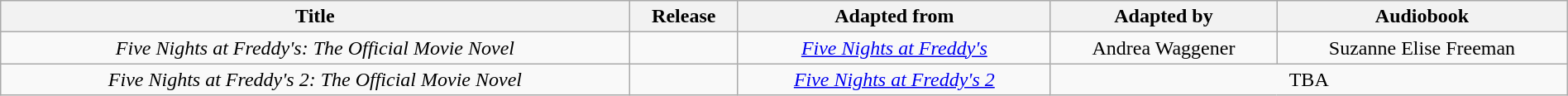<table class="wikitable plainrowheaders sortable" style="text-align:center" border="1" width="100%">
<tr>
<th scope="col">Title</th>
<th scope="col">Release</th>
<th scope="col">Adapted from</th>
<th scope="col">Adapted by</th>
<th scope="col">Audiobook</th>
</tr>
<tr>
<td><em>Five Nights at Freddy's: The Official Movie Novel</em></td>
<td></td>
<td><a href='#'><em>Five Nights at Freddy's</em></a></td>
<td>Andrea Waggener</td>
<td>Suzanne Elise Freeman</td>
</tr>
<tr>
<td><em>Five Nights at Freddy's 2: The Official Movie Novel</em></td>
<td></td>
<td><a href='#'><em>Five Nights at Freddy's 2</em></a></td>
<td colspan="2">TBA</td>
</tr>
</table>
